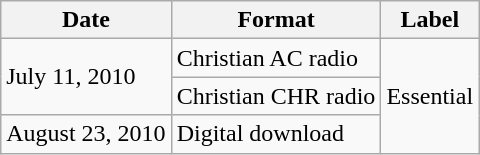<table class="wikitable sortable plainrowheaders">
<tr>
<th scope="col">Date</th>
<th scope="col">Format</th>
<th scope="col">Label</th>
</tr>
<tr>
<td rowspan="2">July 11, 2010</td>
<td>Christian AC radio</td>
<td rowspan="3">Essential</td>
</tr>
<tr>
<td>Christian CHR radio</td>
</tr>
<tr>
<td>August 23, 2010</td>
<td>Digital download</td>
</tr>
</table>
